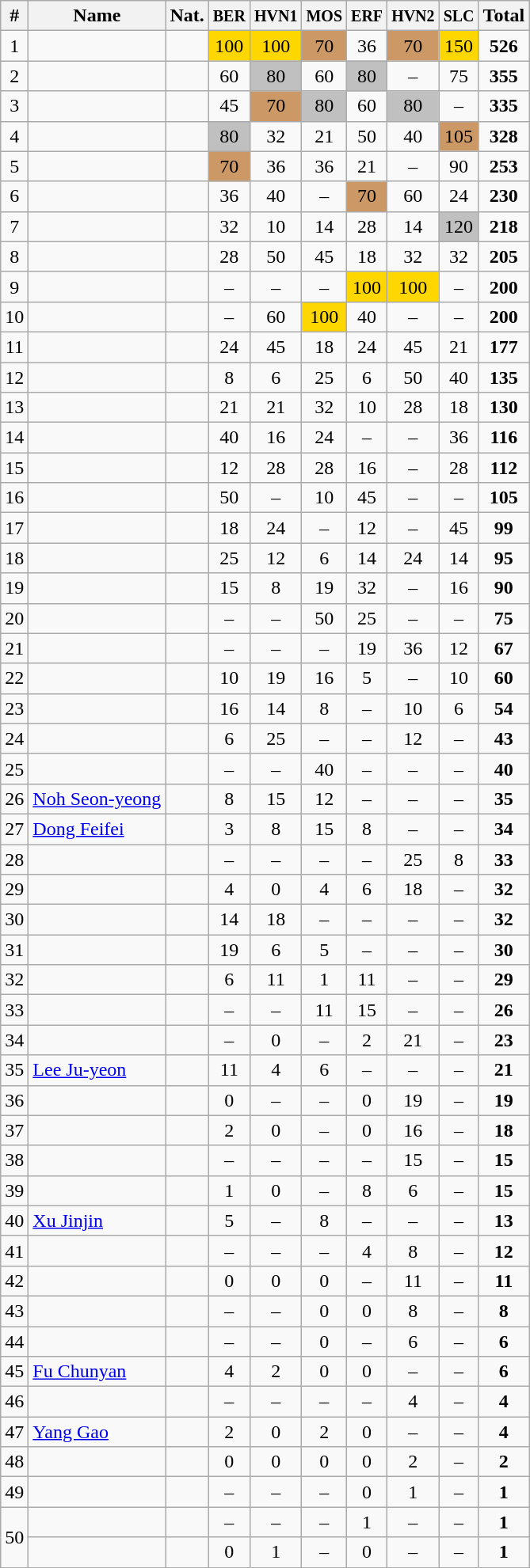<table class="wikitable sortable" style="text-align:center;">
<tr>
<th>#</th>
<th>Name</th>
<th>Nat.</th>
<th><small>BER</small></th>
<th><small>HVN1</small></th>
<th><small>MOS</small></th>
<th><small>ERF</small></th>
<th><small>HVN2</small></th>
<th><small>SLC</small></th>
<th>Total</th>
</tr>
<tr>
<td>1</td>
<td align=left><strong></strong></td>
<td></td>
<td bgcolor="gold">100</td>
<td bgcolor="gold">100</td>
<td bgcolor=CC9966>70</td>
<td>36</td>
<td bgcolor=CC9966>70</td>
<td bgcolor="gold">150</td>
<td><strong>526</strong></td>
</tr>
<tr>
<td>2</td>
<td align=left></td>
<td></td>
<td>60</td>
<td bgcolor="silver">80</td>
<td>60</td>
<td bgcolor="silver">80</td>
<td>–</td>
<td>75</td>
<td><strong>355</strong></td>
</tr>
<tr>
<td>3</td>
<td align=left></td>
<td></td>
<td>45</td>
<td bgcolor=CC9966>70</td>
<td bgcolor="silver">80</td>
<td>60</td>
<td bgcolor="silver">80</td>
<td>–</td>
<td><strong>335</strong></td>
</tr>
<tr>
<td>4</td>
<td align=left></td>
<td></td>
<td bgcolor="silver">80</td>
<td>32</td>
<td>21</td>
<td>50</td>
<td>40</td>
<td bgcolor=CC9966>105</td>
<td><strong>328</strong></td>
</tr>
<tr>
<td>5</td>
<td align=left></td>
<td></td>
<td bgcolor=CC9966>70</td>
<td>36</td>
<td>36</td>
<td>21</td>
<td>–</td>
<td>90</td>
<td><strong>253</strong></td>
</tr>
<tr>
<td>6</td>
<td align=left></td>
<td></td>
<td>36</td>
<td>40</td>
<td>–</td>
<td bgcolor=CC9966>70</td>
<td>60</td>
<td>24</td>
<td><strong>230</strong></td>
</tr>
<tr>
<td>7</td>
<td align=left></td>
<td></td>
<td>32</td>
<td>10</td>
<td>14</td>
<td>28</td>
<td>14</td>
<td bgcolor="silver">120</td>
<td><strong>218</strong></td>
</tr>
<tr>
<td>8</td>
<td align=left></td>
<td></td>
<td>28</td>
<td>50</td>
<td>45</td>
<td>18</td>
<td>32</td>
<td>32</td>
<td><strong>205</strong></td>
</tr>
<tr>
<td>9</td>
<td align=left></td>
<td></td>
<td>–</td>
<td>–</td>
<td>–</td>
<td bgcolor="gold">100</td>
<td bgcolor="gold">100</td>
<td>–</td>
<td><strong>200</strong></td>
</tr>
<tr>
<td>10</td>
<td align=left></td>
<td></td>
<td>–</td>
<td>60</td>
<td bgcolor="gold">100</td>
<td>40</td>
<td>–</td>
<td>–</td>
<td><strong>200</strong></td>
</tr>
<tr>
<td>11</td>
<td align=left></td>
<td></td>
<td>24</td>
<td>45</td>
<td>18</td>
<td>24</td>
<td>45</td>
<td>21</td>
<td><strong>177</strong></td>
</tr>
<tr>
<td>12</td>
<td align=left></td>
<td></td>
<td>8</td>
<td>6</td>
<td>25</td>
<td>6</td>
<td>50</td>
<td>40</td>
<td><strong>135</strong></td>
</tr>
<tr>
<td>13</td>
<td align=left></td>
<td></td>
<td>21</td>
<td>21</td>
<td>32</td>
<td>10</td>
<td>28</td>
<td>18</td>
<td><strong>130</strong></td>
</tr>
<tr>
<td>14</td>
<td align=left></td>
<td></td>
<td>40</td>
<td>16</td>
<td>24</td>
<td>–</td>
<td>–</td>
<td>36</td>
<td><strong>116</strong></td>
</tr>
<tr>
<td>15</td>
<td align=left></td>
<td></td>
<td>12</td>
<td>28</td>
<td>28</td>
<td>16</td>
<td>–</td>
<td>28</td>
<td><strong>112</strong></td>
</tr>
<tr>
<td>16</td>
<td align=left></td>
<td></td>
<td>50</td>
<td>–</td>
<td>10</td>
<td>45</td>
<td>–</td>
<td>–</td>
<td><strong>105</strong></td>
</tr>
<tr>
<td>17</td>
<td align=left></td>
<td></td>
<td>18</td>
<td>24</td>
<td>–</td>
<td>12</td>
<td>–</td>
<td>45</td>
<td><strong>99</strong></td>
</tr>
<tr>
<td>18</td>
<td align=left></td>
<td></td>
<td>25</td>
<td>12</td>
<td>6</td>
<td>14</td>
<td>24</td>
<td>14</td>
<td><strong>95</strong></td>
</tr>
<tr>
<td>19</td>
<td align=left></td>
<td></td>
<td>15</td>
<td>8</td>
<td>19</td>
<td>32</td>
<td>–</td>
<td>16</td>
<td><strong>90</strong></td>
</tr>
<tr>
<td>20</td>
<td align=left></td>
<td></td>
<td>–</td>
<td>–</td>
<td>50</td>
<td>25</td>
<td>–</td>
<td>–</td>
<td><strong>75</strong></td>
</tr>
<tr>
<td>21</td>
<td align=left></td>
<td></td>
<td>–</td>
<td>–</td>
<td>–</td>
<td>19</td>
<td>36</td>
<td>12</td>
<td><strong>67</strong></td>
</tr>
<tr>
<td>22</td>
<td align=left></td>
<td></td>
<td>10</td>
<td>19</td>
<td>16</td>
<td>5</td>
<td>–</td>
<td>10</td>
<td><strong>60</strong></td>
</tr>
<tr>
<td>23</td>
<td align=left></td>
<td></td>
<td>16</td>
<td>14</td>
<td>8</td>
<td>–</td>
<td>10</td>
<td>6</td>
<td><strong>54</strong></td>
</tr>
<tr>
<td>24</td>
<td align=left></td>
<td></td>
<td>6</td>
<td>25</td>
<td>–</td>
<td>–</td>
<td>12</td>
<td>–</td>
<td><strong>43</strong></td>
</tr>
<tr>
<td>25</td>
<td align=left></td>
<td></td>
<td>–</td>
<td>–</td>
<td>40</td>
<td>–</td>
<td>–</td>
<td>–</td>
<td><strong>40</strong></td>
</tr>
<tr>
<td>26</td>
<td align=left><a href='#'>Noh Seon-yeong</a></td>
<td></td>
<td>8</td>
<td>15</td>
<td>12</td>
<td>–</td>
<td>–</td>
<td>–</td>
<td><strong>35</strong></td>
</tr>
<tr>
<td>27</td>
<td align=left><a href='#'>Dong Feifei</a></td>
<td></td>
<td>3</td>
<td>8</td>
<td>15</td>
<td>8</td>
<td>–</td>
<td>–</td>
<td><strong>34</strong></td>
</tr>
<tr>
<td>28</td>
<td align=left></td>
<td></td>
<td>–</td>
<td>–</td>
<td>–</td>
<td>–</td>
<td>25</td>
<td>8</td>
<td><strong>33</strong></td>
</tr>
<tr>
<td>29</td>
<td align=left></td>
<td></td>
<td>4</td>
<td>0</td>
<td>4</td>
<td>6</td>
<td>18</td>
<td>–</td>
<td><strong>32</strong></td>
</tr>
<tr>
<td>30</td>
<td align=left></td>
<td></td>
<td>14</td>
<td>18</td>
<td>–</td>
<td>–</td>
<td>–</td>
<td>–</td>
<td><strong>32</strong></td>
</tr>
<tr>
<td>31</td>
<td align=left></td>
<td></td>
<td>19</td>
<td>6</td>
<td>5</td>
<td>–</td>
<td>–</td>
<td>–</td>
<td><strong>30</strong></td>
</tr>
<tr>
<td>32</td>
<td align=left></td>
<td></td>
<td>6</td>
<td>11</td>
<td>1</td>
<td>11</td>
<td>–</td>
<td>–</td>
<td><strong> 29</strong></td>
</tr>
<tr>
<td>33</td>
<td align=left></td>
<td></td>
<td>–</td>
<td>–</td>
<td>11</td>
<td>15</td>
<td>–</td>
<td>–</td>
<td><strong>26</strong></td>
</tr>
<tr>
<td>34</td>
<td align=left></td>
<td></td>
<td>–</td>
<td>0</td>
<td>–</td>
<td>2</td>
<td>21</td>
<td>–</td>
<td><strong>23</strong></td>
</tr>
<tr>
<td>35</td>
<td align=left><a href='#'>Lee Ju-yeon</a></td>
<td></td>
<td>11</td>
<td>4</td>
<td>6</td>
<td>–</td>
<td>–</td>
<td>–</td>
<td><strong>21</strong></td>
</tr>
<tr>
<td>36</td>
<td align=left></td>
<td></td>
<td>0</td>
<td>–</td>
<td>–</td>
<td>0</td>
<td>19</td>
<td>–</td>
<td><strong>19</strong></td>
</tr>
<tr>
<td>37</td>
<td align=left></td>
<td></td>
<td>2</td>
<td>0</td>
<td>–</td>
<td>0</td>
<td>16</td>
<td>–</td>
<td><strong>18</strong></td>
</tr>
<tr>
<td>38</td>
<td align=left></td>
<td></td>
<td>–</td>
<td>–</td>
<td>–</td>
<td>–</td>
<td>15</td>
<td>–</td>
<td><strong>15</strong></td>
</tr>
<tr>
<td>39</td>
<td align=left></td>
<td></td>
<td>1</td>
<td>0</td>
<td>–</td>
<td>8</td>
<td>6</td>
<td>–</td>
<td><strong>15</strong></td>
</tr>
<tr>
<td>40</td>
<td align=left><a href='#'>Xu Jinjin</a></td>
<td></td>
<td>5</td>
<td>–</td>
<td>8</td>
<td>–</td>
<td>–</td>
<td>–</td>
<td><strong>13</strong></td>
</tr>
<tr>
<td>41</td>
<td align=left></td>
<td></td>
<td>–</td>
<td>–</td>
<td>–</td>
<td>4</td>
<td>8</td>
<td>–</td>
<td><strong>12</strong></td>
</tr>
<tr>
<td>42</td>
<td align=left></td>
<td></td>
<td>0</td>
<td>0</td>
<td>0</td>
<td>–</td>
<td>11</td>
<td>–</td>
<td><strong>11</strong></td>
</tr>
<tr>
<td>43</td>
<td align=left></td>
<td></td>
<td>–</td>
<td>–</td>
<td>0</td>
<td>0</td>
<td>8</td>
<td>–</td>
<td><strong>8</strong></td>
</tr>
<tr>
<td>44</td>
<td align=left></td>
<td></td>
<td>–</td>
<td>–</td>
<td>0</td>
<td>–</td>
<td>6</td>
<td>–</td>
<td><strong>6</strong></td>
</tr>
<tr>
<td>45</td>
<td align=left><a href='#'>Fu Chunyan</a></td>
<td></td>
<td>4</td>
<td>2</td>
<td>0</td>
<td>0</td>
<td>–</td>
<td>–</td>
<td><strong>6</strong></td>
</tr>
<tr>
<td>46</td>
<td align=left></td>
<td></td>
<td>–</td>
<td>–</td>
<td>–</td>
<td>–</td>
<td>4</td>
<td>–</td>
<td><strong>4</strong></td>
</tr>
<tr>
<td>47</td>
<td align=left><a href='#'>Yang Gao</a></td>
<td></td>
<td>2</td>
<td>0</td>
<td>2</td>
<td>0</td>
<td>–</td>
<td>–</td>
<td><strong>4</strong></td>
</tr>
<tr>
<td>48</td>
<td align=left></td>
<td></td>
<td>0</td>
<td>0</td>
<td>0</td>
<td>0</td>
<td>2</td>
<td>–</td>
<td><strong>2</strong></td>
</tr>
<tr>
<td>49</td>
<td align=left></td>
<td></td>
<td>–</td>
<td>–</td>
<td>–</td>
<td>0</td>
<td>1</td>
<td>–</td>
<td><strong>1</strong></td>
</tr>
<tr>
<td rowspan=2>50</td>
<td align=left></td>
<td></td>
<td>–</td>
<td>–</td>
<td>–</td>
<td>1</td>
<td>–</td>
<td>–</td>
<td><strong>1</strong></td>
</tr>
<tr>
<td align=left></td>
<td></td>
<td>0</td>
<td>1</td>
<td>–</td>
<td>0</td>
<td>–</td>
<td>–</td>
<td><strong>1</strong></td>
</tr>
</table>
